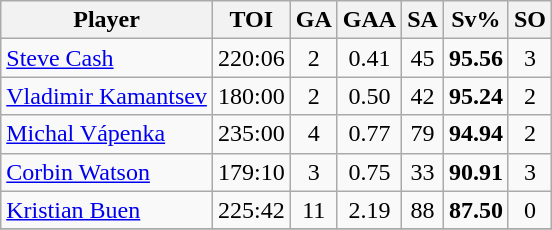<table class="wikitable sortable" style="text-align:center;">
<tr>
<th>Player</th>
<th>TOI</th>
<th>GA</th>
<th>GAA</th>
<th>SA</th>
<th>Sv%</th>
<th>SO</th>
</tr>
<tr>
<td style="text-align:left;"> <a href='#'>Steve Cash</a></td>
<td>220:06</td>
<td>2</td>
<td>0.41</td>
<td>45</td>
<td><strong>95.56</strong></td>
<td>3</td>
</tr>
<tr>
<td style="text-align:left;"> <a href='#'>Vladimir Kamantsev</a></td>
<td>180:00</td>
<td>2</td>
<td>0.50</td>
<td>42</td>
<td><strong>95.24</strong></td>
<td>2</td>
</tr>
<tr>
<td style="text-align:left;"> <a href='#'>Michal Vápenka</a></td>
<td>235:00</td>
<td>4</td>
<td>0.77</td>
<td>79</td>
<td><strong>94.94</strong></td>
<td>2</td>
</tr>
<tr>
<td style="text-align:left;"> <a href='#'>Corbin Watson</a></td>
<td>179:10</td>
<td>3</td>
<td>0.75</td>
<td>33</td>
<td><strong>90.91</strong></td>
<td>3</td>
</tr>
<tr>
<td style="text-align:left;"> <a href='#'>Kristian Buen</a></td>
<td>225:42</td>
<td>11</td>
<td>2.19</td>
<td>88</td>
<td><strong>87.50</strong></td>
<td>0</td>
</tr>
<tr>
</tr>
</table>
